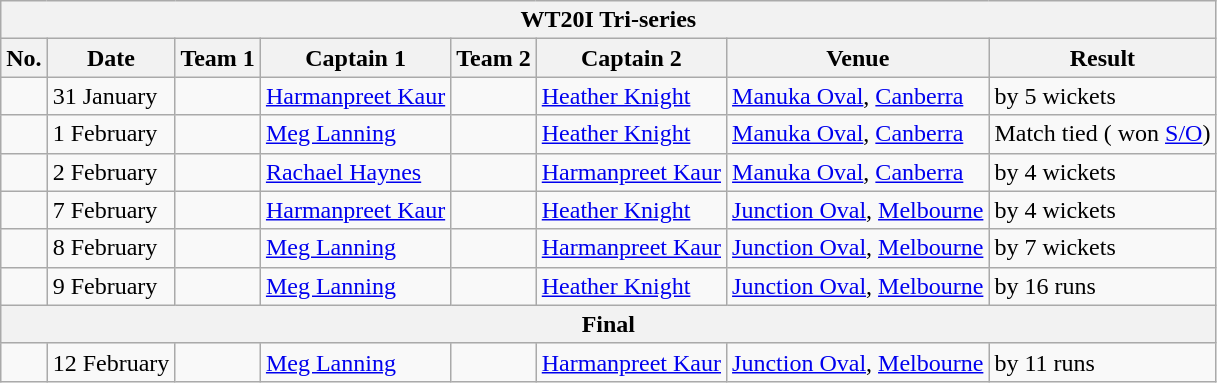<table class="wikitable">
<tr>
<th colspan="9">WT20I Tri-series</th>
</tr>
<tr>
<th>No.</th>
<th>Date</th>
<th>Team 1</th>
<th>Captain 1</th>
<th>Team 2</th>
<th>Captain 2</th>
<th>Venue</th>
<th>Result</th>
</tr>
<tr>
<td></td>
<td>31 January</td>
<td></td>
<td><a href='#'>Harmanpreet Kaur</a></td>
<td></td>
<td><a href='#'>Heather Knight</a></td>
<td><a href='#'>Manuka Oval</a>, <a href='#'>Canberra</a></td>
<td> by 5 wickets</td>
</tr>
<tr>
<td></td>
<td>1 February</td>
<td></td>
<td><a href='#'>Meg Lanning</a></td>
<td></td>
<td><a href='#'>Heather Knight</a></td>
<td><a href='#'>Manuka Oval</a>, <a href='#'>Canberra</a></td>
<td>Match tied ( won <a href='#'>S/O</a>)</td>
</tr>
<tr>
<td></td>
<td>2 February</td>
<td></td>
<td><a href='#'>Rachael Haynes</a></td>
<td></td>
<td><a href='#'>Harmanpreet Kaur</a></td>
<td><a href='#'>Manuka Oval</a>, <a href='#'>Canberra</a></td>
<td> by 4 wickets</td>
</tr>
<tr>
<td></td>
<td>7 February</td>
<td></td>
<td><a href='#'>Harmanpreet Kaur</a></td>
<td></td>
<td><a href='#'>Heather Knight</a></td>
<td><a href='#'>Junction Oval</a>, <a href='#'>Melbourne</a></td>
<td> by 4 wickets</td>
</tr>
<tr>
<td></td>
<td>8 February</td>
<td></td>
<td><a href='#'>Meg Lanning</a></td>
<td></td>
<td><a href='#'>Harmanpreet Kaur</a></td>
<td><a href='#'>Junction Oval</a>, <a href='#'>Melbourne</a></td>
<td> by 7 wickets</td>
</tr>
<tr>
<td></td>
<td>9 February</td>
<td></td>
<td><a href='#'>Meg Lanning</a></td>
<td></td>
<td><a href='#'>Heather Knight</a></td>
<td><a href='#'>Junction Oval</a>, <a href='#'>Melbourne</a></td>
<td> by 16 runs</td>
</tr>
<tr>
<th colspan="8">Final</th>
</tr>
<tr>
<td></td>
<td>12 February</td>
<td></td>
<td><a href='#'>Meg Lanning</a></td>
<td></td>
<td><a href='#'>Harmanpreet Kaur</a></td>
<td><a href='#'>Junction Oval</a>, <a href='#'>Melbourne</a></td>
<td> by 11 runs</td>
</tr>
</table>
